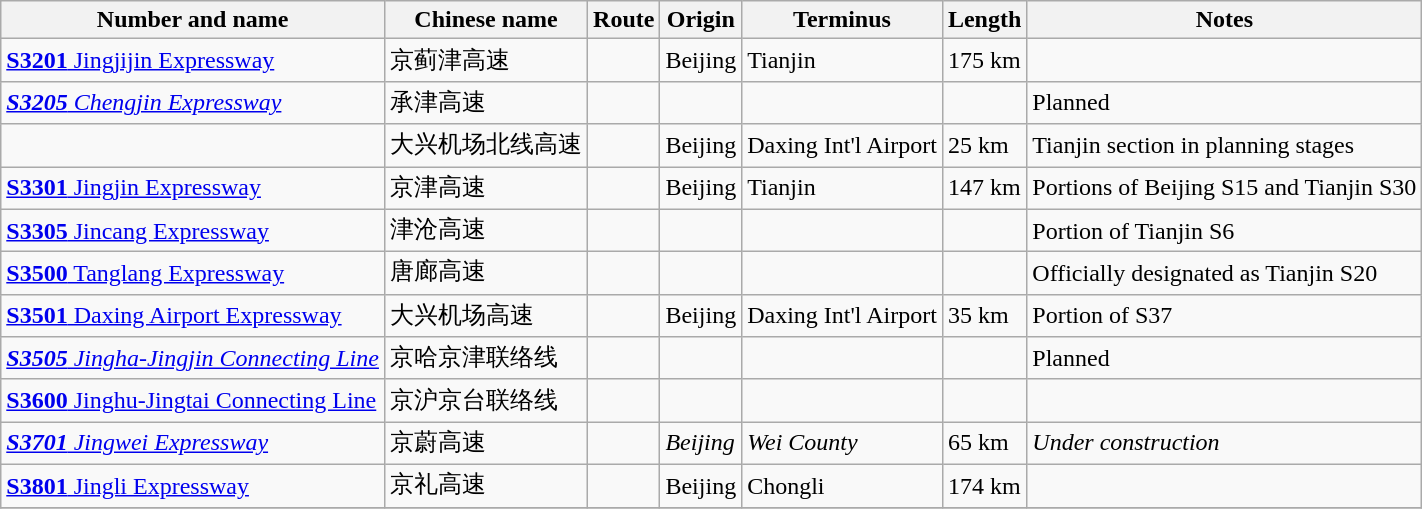<table class="wikitable collapsible">
<tr>
<th>Number and name</th>
<th>Chinese name</th>
<th>Route</th>
<th>Origin</th>
<th>Terminus</th>
<th>Length</th>
<th>Notes</th>
</tr>
<tr>
<td><a href='#'><strong>S3201</strong> Jingjijin Expressway</a></td>
<td>京蓟津高速</td>
<td></td>
<td>Beijing</td>
<td>Tianjin</td>
<td>175 km</td>
<td></td>
</tr>
<tr>
<td><em><a href='#'><strong>S3205</strong> Chengjin Expressway</a></em></td>
<td>承津高速</td>
<td></td>
<td></td>
<td></td>
<td></td>
<td>Planned</td>
</tr>
<tr>
<td></td>
<td>大兴机场北线高速</td>
<td></td>
<td>Beijing</td>
<td>Daxing Int'l Airport</td>
<td>25 km</td>
<td>Tianjin section in planning stages</td>
</tr>
<tr>
<td><a href='#'><strong>S3301</strong> Jingjin Expressway</a></td>
<td>京津高速</td>
<td></td>
<td>Beijing</td>
<td>Tianjin</td>
<td>147 km</td>
<td>Portions of Beijing S15 and Tianjin S30</td>
</tr>
<tr>
<td><a href='#'><strong>S3305</strong> Jincang Expressway</a></td>
<td>津沧高速</td>
<td></td>
<td></td>
<td></td>
<td></td>
<td>Portion of Tianjin S6</td>
</tr>
<tr>
<td><a href='#'><strong>S3500</strong> Tanglang Expressway</a></td>
<td>唐廊高速</td>
<td></td>
<td></td>
<td></td>
<td></td>
<td>Officially designated as Tianjin S20</td>
</tr>
<tr>
<td><a href='#'><strong>S3501</strong> Daxing Airport Expressway</a></td>
<td>大兴机场高速</td>
<td></td>
<td>Beijing</td>
<td>Daxing Int'l Airport</td>
<td>35 km</td>
<td>Portion of S37</td>
</tr>
<tr>
<td><em><a href='#'><strong>S3505</strong> Jingha-Jingjin Connecting Line</a></em></td>
<td>京哈京津联络线</td>
<td></td>
<td></td>
<td></td>
<td></td>
<td>Planned</td>
</tr>
<tr>
<td><a href='#'><strong>S3600</strong> Jinghu-Jingtai Connecting Line</a></td>
<td>京沪京台联络线</td>
<td></td>
<td></td>
<td></td>
<td></td>
<td></td>
</tr>
<tr>
<td><em><a href='#'><strong>S3701</strong> Jingwei Expressway</a></em></td>
<td>京蔚高速</td>
<td></td>
<td><em>Beijing</em></td>
<td><em>Wei County</em></td>
<td>65 km</td>
<td><em>Under construction</em></td>
</tr>
<tr>
<td><a href='#'><strong>S3801</strong> Jingli Expressway</a></td>
<td>京礼高速</td>
<td></td>
<td>Beijing</td>
<td>Chongli</td>
<td>174 km</td>
<td></td>
</tr>
<tr>
</tr>
</table>
